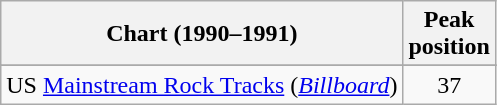<table class="wikitable sortable">
<tr>
<th align="left">Chart (1990–1991)</th>
<th align="center">Peak<br>position</th>
</tr>
<tr>
</tr>
<tr>
</tr>
<tr>
</tr>
<tr>
</tr>
<tr>
<td align="left">US <a href='#'>Mainstream Rock Tracks</a> (<em><a href='#'>Billboard</a></em>)</td>
<td align="center">37</td>
</tr>
</table>
